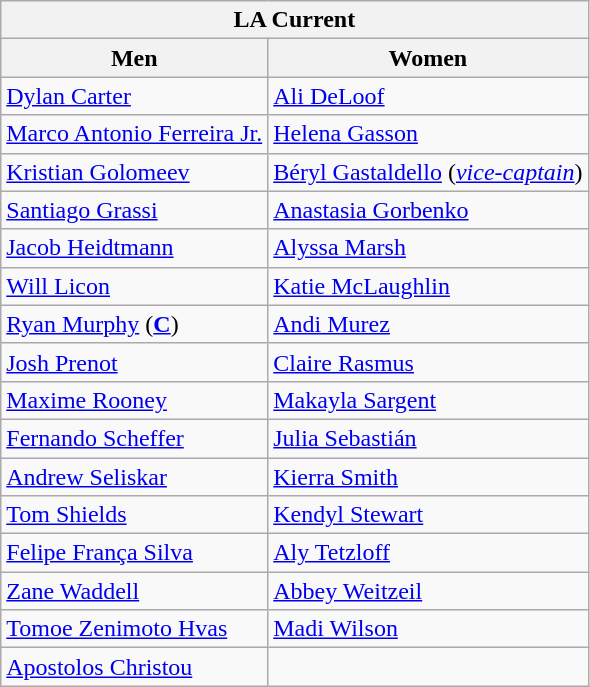<table class="wikitable">
<tr>
<th colspan="2"> LA Current</th>
</tr>
<tr>
<th>Men</th>
<th>Women</th>
</tr>
<tr>
<td> <a href='#'>Dylan Carter</a></td>
<td> <a href='#'>Ali DeLoof</a></td>
</tr>
<tr>
<td> <a href='#'>Marco Antonio Ferreira Jr.</a></td>
<td> <a href='#'>Helena Gasson</a></td>
</tr>
<tr>
<td> <a href='#'>Kristian Golomeev</a></td>
<td> <a href='#'>Béryl Gastaldello</a> (<em><a href='#'>vice-captain</a></em>)</td>
</tr>
<tr>
<td> <a href='#'>Santiago Grassi</a></td>
<td> <a href='#'>Anastasia Gorbenko</a></td>
</tr>
<tr>
<td> <a href='#'>Jacob Heidtmann</a></td>
<td> <a href='#'>Alyssa Marsh</a></td>
</tr>
<tr>
<td> <a href='#'>Will Licon</a></td>
<td> <a href='#'>Katie McLaughlin</a></td>
</tr>
<tr>
<td> <a href='#'>Ryan Murphy</a> (<strong><a href='#'>C</a></strong>)</td>
<td> <a href='#'>Andi Murez</a></td>
</tr>
<tr>
<td> <a href='#'>Josh Prenot</a></td>
<td> <a href='#'>Claire Rasmus</a></td>
</tr>
<tr>
<td> <a href='#'>Maxime Rooney</a></td>
<td> <a href='#'>Makayla Sargent</a></td>
</tr>
<tr>
<td> <a href='#'>Fernando Scheffer</a></td>
<td> <a href='#'>Julia Sebastián</a></td>
</tr>
<tr>
<td> <a href='#'>Andrew Seliskar</a></td>
<td> <a href='#'>Kierra Smith</a></td>
</tr>
<tr>
<td> <a href='#'>Tom Shields</a></td>
<td> <a href='#'>Kendyl Stewart</a></td>
</tr>
<tr>
<td> <a href='#'>Felipe França Silva</a></td>
<td> <a href='#'>Aly Tetzloff</a></td>
</tr>
<tr>
<td> <a href='#'>Zane Waddell</a></td>
<td> <a href='#'>Abbey Weitzeil</a></td>
</tr>
<tr>
<td> <a href='#'>Tomoe Zenimoto Hvas</a></td>
<td> <a href='#'>Madi Wilson</a></td>
</tr>
<tr>
<td> <a href='#'>Apostolos Christou</a></td>
<td></td>
</tr>
</table>
